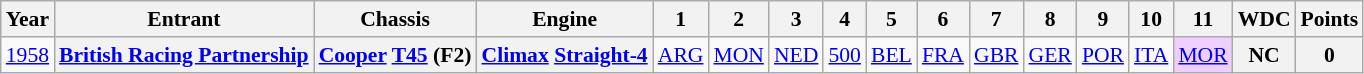<table class="wikitable" style="text-align:center; font-size:90%">
<tr>
<th>Year</th>
<th>Entrant</th>
<th>Chassis</th>
<th>Engine</th>
<th>1</th>
<th>2</th>
<th>3</th>
<th>4</th>
<th>5</th>
<th>6</th>
<th>7</th>
<th>8</th>
<th>9</th>
<th>10</th>
<th>11</th>
<th>WDC</th>
<th>Points</th>
</tr>
<tr>
<td><a href='#'>1958</a></td>
<th><a href='#'>British Racing Partnership</a></th>
<th><a href='#'>Cooper</a> <a href='#'>T45</a> (F2)</th>
<th><a href='#'>Climax</a> <a href='#'>Straight-4</a></th>
<td><a href='#'>ARG</a></td>
<td><a href='#'>MON</a></td>
<td><a href='#'>NED</a></td>
<td><a href='#'>500</a></td>
<td><a href='#'>BEL</a></td>
<td><a href='#'>FRA</a></td>
<td><a href='#'>GBR</a></td>
<td><a href='#'>GER</a></td>
<td><a href='#'>POR</a></td>
<td><a href='#'>ITA</a></td>
<td style="background:#EFCFFF;"><a href='#'>MOR</a><br></td>
<th>NC</th>
<th>0</th>
</tr>
</table>
